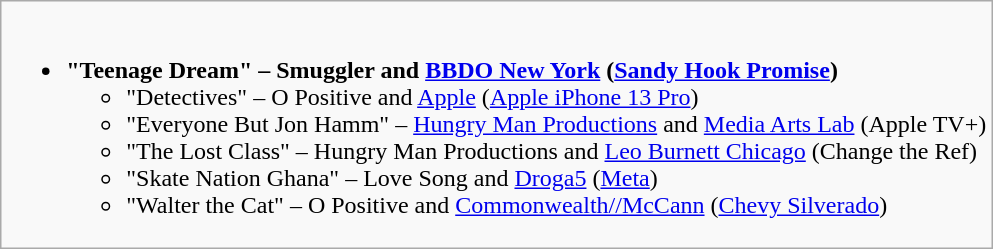<table class="wikitable">
<tr>
<td style="vertical-align:top;"><br><ul><li><strong>"Teenage Dream" – Smuggler and <a href='#'>BBDO New York</a> (<a href='#'>Sandy Hook Promise</a>)</strong><ul><li>"Detectives" – O Positive and <a href='#'>Apple</a> (<a href='#'>Apple iPhone 13 Pro</a>)</li><li>"Everyone But Jon Hamm" – <a href='#'>Hungry Man Productions</a> and <a href='#'>Media Arts Lab</a> (Apple TV+)</li><li>"The Lost Class" – Hungry Man Productions and <a href='#'>Leo Burnett Chicago</a> (Change the Ref)</li><li>"Skate Nation Ghana" – Love Song and <a href='#'>Droga5</a> (<a href='#'>Meta</a>)</li><li>"Walter the Cat" – O Positive and <a href='#'>Commonwealth//McCann</a> (<a href='#'>Chevy Silverado</a>)</li></ul></li></ul></td>
</tr>
</table>
